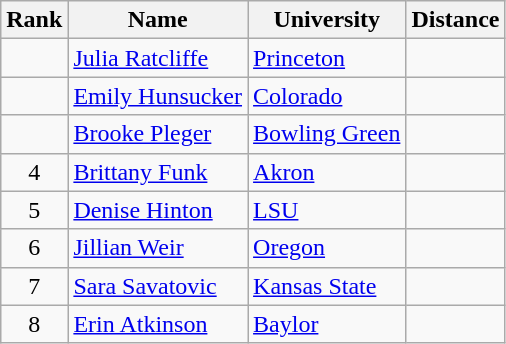<table class="wikitable sortable" style="text-align:center">
<tr>
<th>Rank</th>
<th>Name</th>
<th>University</th>
<th>Distance</th>
</tr>
<tr>
<td></td>
<td align=left><a href='#'>Julia Ratcliffe</a> </td>
<td align=left><a href='#'>Princeton</a></td>
<td></td>
</tr>
<tr>
<td></td>
<td align=left><a href='#'>Emily Hunsucker</a></td>
<td align="left"><a href='#'>Colorado</a></td>
<td></td>
</tr>
<tr>
<td></td>
<td align=left><a href='#'>Brooke Pleger</a></td>
<td align="left"><a href='#'>Bowling Green</a></td>
<td></td>
</tr>
<tr>
<td>4</td>
<td align=left><a href='#'>Brittany Funk</a></td>
<td align="left"><a href='#'>Akron</a></td>
<td></td>
</tr>
<tr>
<td>5</td>
<td align=left><a href='#'>Denise Hinton</a></td>
<td align="left"><a href='#'>LSU</a></td>
<td></td>
</tr>
<tr>
<td>6</td>
<td align=left><a href='#'>Jillian Weir</a> </td>
<td align=left><a href='#'>Oregon</a></td>
<td></td>
</tr>
<tr>
<td>7</td>
<td align=left><a href='#'>Sara Savatovic</a></td>
<td align="left"><a href='#'>Kansas State</a></td>
<td></td>
</tr>
<tr>
<td>8</td>
<td align=left><a href='#'>Erin Atkinson</a></td>
<td align="left"><a href='#'>Baylor</a></td>
<td></td>
</tr>
</table>
